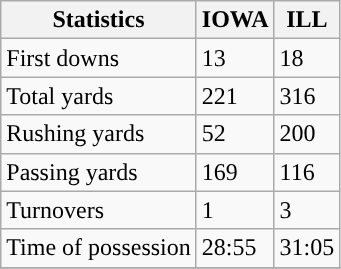<table class="wikitable">
<tr>
<th>Statistics</th>
<th>IOWA</th>
<th>ILL</th>
</tr>
<tr>
<td>First downs</td>
<td>13</td>
<td>18</td>
</tr>
<tr>
<td>Total yards</td>
<td>221</td>
<td>316</td>
</tr>
<tr>
<td>Rushing yards</td>
<td>52</td>
<td>200</td>
</tr>
<tr>
<td>Passing yards</td>
<td>169</td>
<td>116</td>
</tr>
<tr>
<td>Turnovers</td>
<td>1</td>
<td>3</td>
</tr>
<tr>
<td>Time of possession</td>
<td>28:55</td>
<td>31:05</td>
</tr>
<tr>
</tr>
</table>
